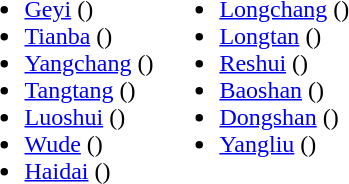<table>
<tr>
<td valign="top"><br><ul><li><a href='#'>Geyi</a> ()</li><li><a href='#'>Tianba</a> ()</li><li><a href='#'>Yangchang</a> ()</li><li><a href='#'>Tangtang</a> ()</li><li><a href='#'>Luoshui</a> ()</li><li><a href='#'>Wude</a> ()</li><li><a href='#'>Haidai</a> ()</li></ul></td>
<td valign="top"><br><ul><li><a href='#'>Longchang</a> ()</li><li><a href='#'>Longtan</a> ()</li><li><a href='#'>Reshui</a> ()</li><li><a href='#'>Baoshan</a> ()</li><li><a href='#'>Dongshan</a> ()</li><li><a href='#'>Yangliu</a> ()</li></ul></td>
</tr>
</table>
